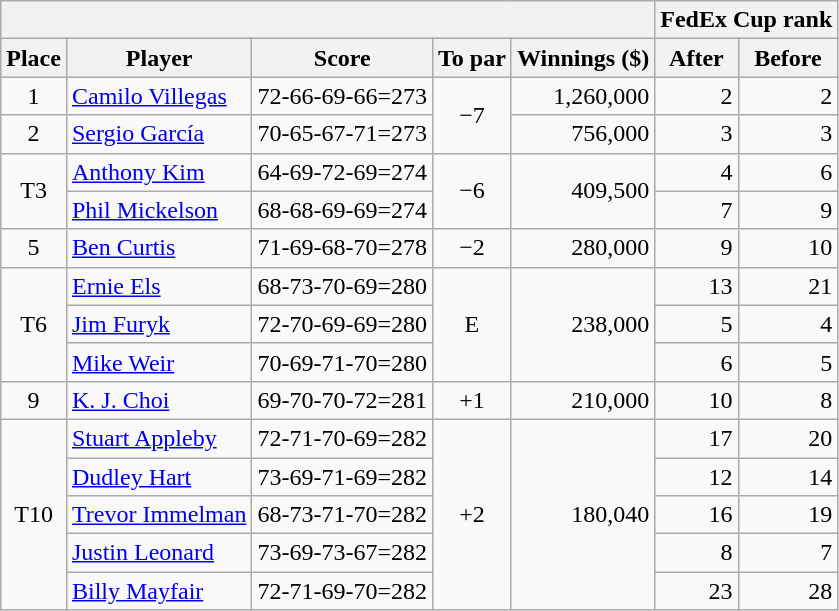<table class="wikitable">
<tr>
<th colspan=5></th>
<th colspan=2>FedEx Cup rank</th>
</tr>
<tr>
<th>Place</th>
<th>Player</th>
<th>Score</th>
<th>To par</th>
<th>Winnings ($)</th>
<th>After</th>
<th>Before</th>
</tr>
<tr>
<td align="center">1</td>
<td> <a href='#'>Camilo Villegas</a></td>
<td>72-66-69-66=273</td>
<td align="center" rowspan=2>−7</td>
<td align="right">1,260,000</td>
<td align=right>2</td>
<td align=right>2</td>
</tr>
<tr>
<td align="center">2</td>
<td> <a href='#'>Sergio García</a></td>
<td>70-65-67-71=273</td>
<td align="right">756,000</td>
<td align=right>3</td>
<td align=right>3</td>
</tr>
<tr>
<td align=center rowspan=2>T3</td>
<td> <a href='#'>Anthony Kim</a></td>
<td>64-69-72-69=274</td>
<td align=center rowspan=2>−6</td>
<td align=right rowspan=2>409,500</td>
<td align=right>4</td>
<td align=right>6</td>
</tr>
<tr>
<td> <a href='#'>Phil Mickelson</a></td>
<td>68-68-69-69=274</td>
<td align=right>7</td>
<td align=right>9</td>
</tr>
<tr>
<td align="center">5</td>
<td> <a href='#'>Ben Curtis</a></td>
<td>71-69-68-70=278</td>
<td align=center>−2</td>
<td align=right>280,000</td>
<td align=right>9</td>
<td align=right>10</td>
</tr>
<tr>
<td align=center rowspan=3>T6</td>
<td> <a href='#'>Ernie Els</a></td>
<td>68-73-70-69=280</td>
<td align=center rowspan=3>E</td>
<td align=right rowspan=3>238,000</td>
<td align=right>13</td>
<td align=right>21</td>
</tr>
<tr>
<td> <a href='#'>Jim Furyk</a></td>
<td>72-70-69-69=280</td>
<td align=right>5</td>
<td align=right>4</td>
</tr>
<tr>
<td> <a href='#'>Mike Weir</a></td>
<td>70-69-71-70=280</td>
<td align=right>6</td>
<td align=right>5</td>
</tr>
<tr>
<td align="center">9</td>
<td> <a href='#'>K. J. Choi</a></td>
<td>69-70-70-72=281</td>
<td align=center>+1</td>
<td align=right>210,000</td>
<td align=right>10</td>
<td align=right>8</td>
</tr>
<tr>
<td align=center rowspan=5>T10</td>
<td> <a href='#'>Stuart Appleby</a></td>
<td>72-71-70-69=282</td>
<td align= center rowspan=5>+2</td>
<td align=right rowspan=5>180,040</td>
<td align=right>17</td>
<td align=right>20</td>
</tr>
<tr>
<td> <a href='#'>Dudley Hart</a></td>
<td>73-69-71-69=282</td>
<td align=right>12</td>
<td align=right>14</td>
</tr>
<tr>
<td> <a href='#'>Trevor Immelman</a></td>
<td>68-73-71-70=282</td>
<td align=right>16</td>
<td align=right>19</td>
</tr>
<tr>
<td> <a href='#'>Justin Leonard</a></td>
<td>73-69-73-67=282</td>
<td align=right>8</td>
<td align=right>7</td>
</tr>
<tr>
<td> <a href='#'>Billy Mayfair</a></td>
<td>72-71-69-70=282</td>
<td align=right>23</td>
<td align=right>28</td>
</tr>
</table>
